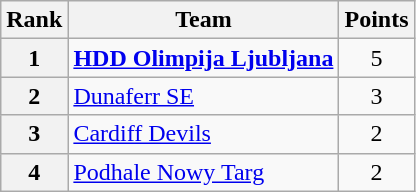<table class="wikitable" style="text-align: center;">
<tr>
<th>Rank</th>
<th>Team</th>
<th>Points</th>
</tr>
<tr>
<th>1</th>
<td style="text-align: left;"> <strong><a href='#'>HDD Olimpija Ljubljana</a></strong></td>
<td>5</td>
</tr>
<tr>
<th>2</th>
<td style="text-align: left;"> <a href='#'>Dunaferr SE</a></td>
<td>3</td>
</tr>
<tr>
<th>3</th>
<td style="text-align: left;"> <a href='#'>Cardiff Devils</a></td>
<td>2</td>
</tr>
<tr>
<th>4</th>
<td style="text-align: left;"> <a href='#'>Podhale Nowy Targ</a></td>
<td>2</td>
</tr>
</table>
